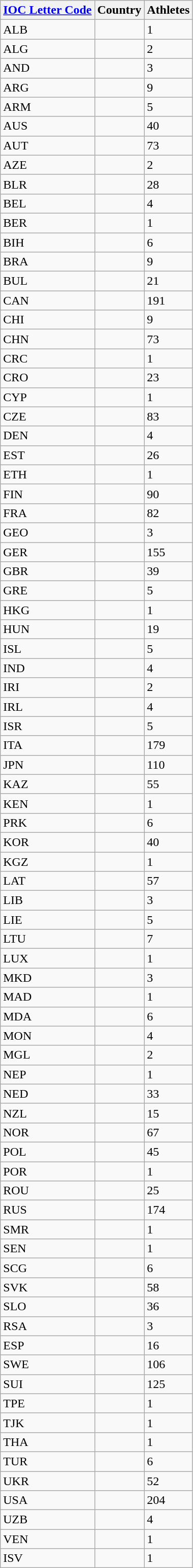<table class="wikitable sortable">
<tr>
<th><a href='#'>IOC Letter Code</a></th>
<th>Country</th>
<th>Athletes</th>
</tr>
<tr>
<td>ALB</td>
<td></td>
<td>1</td>
</tr>
<tr>
<td>ALG</td>
<td></td>
<td>2</td>
</tr>
<tr>
<td>AND</td>
<td></td>
<td>3</td>
</tr>
<tr>
<td>ARG</td>
<td></td>
<td>9</td>
</tr>
<tr>
<td>ARM</td>
<td></td>
<td>5</td>
</tr>
<tr>
<td>AUS</td>
<td></td>
<td>40</td>
</tr>
<tr>
<td>AUT</td>
<td></td>
<td>73</td>
</tr>
<tr>
<td>AZE</td>
<td></td>
<td>2</td>
</tr>
<tr>
<td>BLR</td>
<td></td>
<td>28</td>
</tr>
<tr>
<td>BEL</td>
<td></td>
<td>4</td>
</tr>
<tr>
<td>BER</td>
<td></td>
<td>1</td>
</tr>
<tr>
<td>BIH</td>
<td></td>
<td>6</td>
</tr>
<tr>
<td>BRA</td>
<td></td>
<td>9</td>
</tr>
<tr>
<td>BUL</td>
<td></td>
<td>21</td>
</tr>
<tr>
<td>CAN</td>
<td></td>
<td>191</td>
</tr>
<tr>
<td>CHI</td>
<td></td>
<td>9</td>
</tr>
<tr>
<td>CHN</td>
<td></td>
<td>73</td>
</tr>
<tr>
<td>CRC</td>
<td></td>
<td>1</td>
</tr>
<tr>
<td>CRO</td>
<td></td>
<td>23</td>
</tr>
<tr>
<td>CYP</td>
<td></td>
<td>1</td>
</tr>
<tr>
<td>CZE</td>
<td></td>
<td>83</td>
</tr>
<tr>
<td>DEN</td>
<td></td>
<td>4</td>
</tr>
<tr>
<td>EST</td>
<td></td>
<td>26</td>
</tr>
<tr>
<td>ETH</td>
<td></td>
<td>1</td>
</tr>
<tr>
<td>FIN</td>
<td></td>
<td>90</td>
</tr>
<tr>
<td>FRA</td>
<td></td>
<td>82</td>
</tr>
<tr>
<td>GEO</td>
<td></td>
<td>3</td>
</tr>
<tr>
<td>GER</td>
<td></td>
<td>155</td>
</tr>
<tr>
<td>GBR</td>
<td></td>
<td>39</td>
</tr>
<tr>
<td>GRE</td>
<td></td>
<td>5</td>
</tr>
<tr>
<td>HKG</td>
<td></td>
<td>1</td>
</tr>
<tr>
<td>HUN</td>
<td></td>
<td>19</td>
</tr>
<tr>
<td>ISL</td>
<td></td>
<td>5</td>
</tr>
<tr>
<td>IND</td>
<td></td>
<td>4</td>
</tr>
<tr>
<td>IRI</td>
<td></td>
<td>2</td>
</tr>
<tr>
<td>IRL</td>
<td></td>
<td>4</td>
</tr>
<tr>
<td>ISR</td>
<td></td>
<td>5</td>
</tr>
<tr>
<td>ITA</td>
<td></td>
<td>179</td>
</tr>
<tr>
<td>JPN</td>
<td></td>
<td>110</td>
</tr>
<tr>
<td>KAZ</td>
<td></td>
<td>55</td>
</tr>
<tr>
<td>KEN</td>
<td></td>
<td>1</td>
</tr>
<tr>
<td>PRK</td>
<td></td>
<td>6</td>
</tr>
<tr>
<td>KOR</td>
<td></td>
<td>40</td>
</tr>
<tr>
<td>KGZ</td>
<td></td>
<td>1</td>
</tr>
<tr>
<td>LAT</td>
<td></td>
<td>57</td>
</tr>
<tr>
<td>LIB</td>
<td></td>
<td>3</td>
</tr>
<tr>
<td>LIE</td>
<td></td>
<td>5</td>
</tr>
<tr>
<td>LTU</td>
<td></td>
<td>7</td>
</tr>
<tr>
<td>LUX</td>
<td></td>
<td>1</td>
</tr>
<tr>
<td>MKD</td>
<td></td>
<td>3</td>
</tr>
<tr>
<td>MAD</td>
<td></td>
<td>1</td>
</tr>
<tr>
<td>MDA</td>
<td></td>
<td>6</td>
</tr>
<tr>
<td>MON</td>
<td></td>
<td>4</td>
</tr>
<tr>
<td>MGL</td>
<td></td>
<td>2</td>
</tr>
<tr>
<td>NEP</td>
<td></td>
<td>1</td>
</tr>
<tr>
<td>NED</td>
<td></td>
<td>33</td>
</tr>
<tr>
<td>NZL</td>
<td></td>
<td>15</td>
</tr>
<tr>
<td>NOR</td>
<td></td>
<td>67</td>
</tr>
<tr>
<td>POL</td>
<td></td>
<td>45</td>
</tr>
<tr>
<td>POR</td>
<td></td>
<td>1</td>
</tr>
<tr>
<td>ROU</td>
<td></td>
<td>25</td>
</tr>
<tr>
<td>RUS</td>
<td></td>
<td>174</td>
</tr>
<tr>
<td>SMR</td>
<td></td>
<td>1</td>
</tr>
<tr>
<td>SEN</td>
<td></td>
<td>1</td>
</tr>
<tr>
<td>SCG</td>
<td></td>
<td>6</td>
</tr>
<tr>
<td>SVK</td>
<td></td>
<td>58</td>
</tr>
<tr>
<td>SLO</td>
<td></td>
<td>36</td>
</tr>
<tr>
<td>RSA</td>
<td></td>
<td>3</td>
</tr>
<tr>
<td>ESP</td>
<td></td>
<td>16</td>
</tr>
<tr>
<td>SWE</td>
<td></td>
<td>106</td>
</tr>
<tr>
<td>SUI</td>
<td></td>
<td>125</td>
</tr>
<tr>
<td>TPE</td>
<td></td>
<td>1</td>
</tr>
<tr>
<td>TJK</td>
<td></td>
<td>1</td>
</tr>
<tr>
<td>THA</td>
<td></td>
<td>1</td>
</tr>
<tr>
<td>TUR</td>
<td></td>
<td>6</td>
</tr>
<tr>
<td>UKR</td>
<td></td>
<td>52</td>
</tr>
<tr>
<td>USA</td>
<td></td>
<td>204</td>
</tr>
<tr>
<td>UZB</td>
<td></td>
<td>4</td>
</tr>
<tr>
<td>VEN</td>
<td></td>
<td>1</td>
</tr>
<tr>
<td>ISV</td>
<td></td>
<td>1</td>
</tr>
</table>
